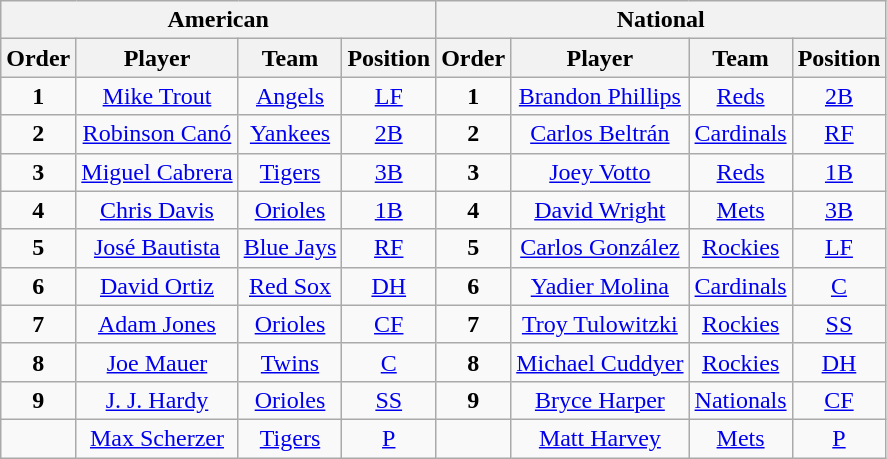<table class="wikitable" style="text-align:center;">
<tr>
<th colspan="4">American</th>
<th colspan="4">National</th>
</tr>
<tr>
<th>Order</th>
<th>Player</th>
<th>Team</th>
<th>Position</th>
<th>Order</th>
<th>Player</th>
<th>Team</th>
<th>Position</th>
</tr>
<tr>
<td><strong>1</strong></td>
<td><a href='#'>Mike Trout</a></td>
<td><a href='#'>Angels</a></td>
<td><a href='#'>LF</a></td>
<td><strong>1</strong></td>
<td><a href='#'>Brandon Phillips</a></td>
<td><a href='#'>Reds</a></td>
<td><a href='#'>2B</a></td>
</tr>
<tr>
<td><strong>2</strong></td>
<td><a href='#'>Robinson Canó</a></td>
<td><a href='#'>Yankees</a></td>
<td><a href='#'>2B</a></td>
<td><strong>2</strong></td>
<td><a href='#'>Carlos Beltrán</a></td>
<td><a href='#'>Cardinals</a></td>
<td><a href='#'>RF</a></td>
</tr>
<tr>
<td><strong>3</strong></td>
<td><a href='#'>Miguel Cabrera</a></td>
<td><a href='#'>Tigers</a></td>
<td><a href='#'>3B</a></td>
<td><strong>3</strong></td>
<td><a href='#'>Joey Votto</a></td>
<td><a href='#'>Reds</a></td>
<td><a href='#'>1B</a></td>
</tr>
<tr>
<td><strong>4</strong></td>
<td><a href='#'>Chris Davis</a></td>
<td><a href='#'>Orioles</a></td>
<td><a href='#'>1B</a></td>
<td><strong>4</strong></td>
<td><a href='#'>David Wright</a></td>
<td><a href='#'>Mets</a></td>
<td><a href='#'>3B</a></td>
</tr>
<tr>
<td><strong>5</strong></td>
<td><a href='#'>José Bautista</a></td>
<td><a href='#'>Blue Jays</a></td>
<td><a href='#'>RF</a></td>
<td><strong>5</strong></td>
<td><a href='#'>Carlos González</a></td>
<td><a href='#'>Rockies</a></td>
<td><a href='#'>LF</a></td>
</tr>
<tr>
<td><strong>6</strong></td>
<td><a href='#'>David Ortiz</a></td>
<td><a href='#'>Red Sox</a></td>
<td><a href='#'>DH</a></td>
<td><strong>6</strong></td>
<td><a href='#'>Yadier Molina</a></td>
<td><a href='#'>Cardinals</a></td>
<td><a href='#'>C</a></td>
</tr>
<tr>
<td><strong>7</strong></td>
<td><a href='#'>Adam Jones</a></td>
<td><a href='#'>Orioles</a></td>
<td><a href='#'>CF</a></td>
<td><strong>7</strong></td>
<td><a href='#'>Troy Tulowitzki</a></td>
<td><a href='#'>Rockies</a></td>
<td><a href='#'>SS</a></td>
</tr>
<tr>
<td><strong>8</strong></td>
<td><a href='#'>Joe Mauer</a></td>
<td><a href='#'>Twins</a></td>
<td><a href='#'>C</a></td>
<td><strong>8</strong></td>
<td><a href='#'>Michael Cuddyer</a></td>
<td><a href='#'>Rockies</a></td>
<td><a href='#'>DH</a></td>
</tr>
<tr>
<td><strong>9</strong></td>
<td><a href='#'>J. J. Hardy</a></td>
<td><a href='#'>Orioles</a></td>
<td><a href='#'>SS</a></td>
<td><strong>9</strong></td>
<td><a href='#'>Bryce Harper</a></td>
<td><a href='#'>Nationals</a></td>
<td><a href='#'>CF</a></td>
</tr>
<tr>
<td> </td>
<td><a href='#'>Max Scherzer</a></td>
<td><a href='#'>Tigers</a></td>
<td><a href='#'>P</a></td>
<td> </td>
<td><a href='#'>Matt Harvey</a></td>
<td><a href='#'>Mets</a></td>
<td><a href='#'>P</a></td>
</tr>
</table>
